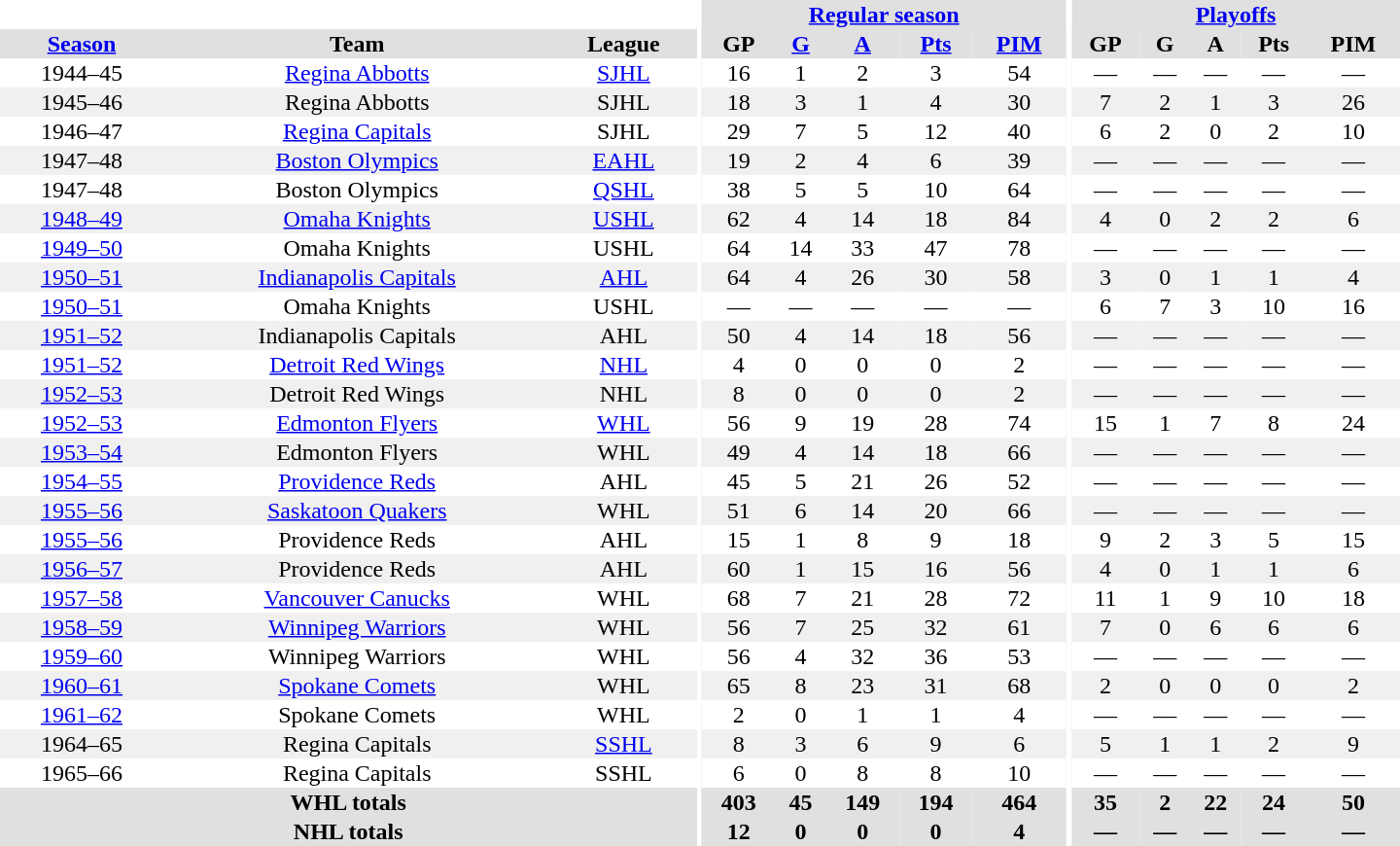<table border="0" cellpadding="1" cellspacing="0" style="text-align:center; width:60em">
<tr bgcolor="#e0e0e0">
<th colspan="3" bgcolor="#ffffff"></th>
<th rowspan="100" bgcolor="#ffffff"></th>
<th colspan="5"><a href='#'>Regular season</a></th>
<th rowspan="100" bgcolor="#ffffff"></th>
<th colspan="5"><a href='#'>Playoffs</a></th>
</tr>
<tr bgcolor="#e0e0e0">
<th><a href='#'>Season</a></th>
<th>Team</th>
<th>League</th>
<th>GP</th>
<th><a href='#'>G</a></th>
<th><a href='#'>A</a></th>
<th><a href='#'>Pts</a></th>
<th><a href='#'>PIM</a></th>
<th>GP</th>
<th>G</th>
<th>A</th>
<th>Pts</th>
<th>PIM</th>
</tr>
<tr>
<td>1944–45</td>
<td><a href='#'>Regina Abbotts</a></td>
<td><a href='#'>SJHL</a></td>
<td>16</td>
<td>1</td>
<td>2</td>
<td>3</td>
<td>54</td>
<td>—</td>
<td>—</td>
<td>—</td>
<td>—</td>
<td>—</td>
</tr>
<tr bgcolor="#f0f0f0">
<td>1945–46</td>
<td>Regina Abbotts</td>
<td>SJHL</td>
<td>18</td>
<td>3</td>
<td>1</td>
<td>4</td>
<td>30</td>
<td>7</td>
<td>2</td>
<td>1</td>
<td>3</td>
<td>26</td>
</tr>
<tr>
<td>1946–47</td>
<td><a href='#'>Regina Capitals</a></td>
<td>SJHL</td>
<td>29</td>
<td>7</td>
<td>5</td>
<td>12</td>
<td>40</td>
<td>6</td>
<td>2</td>
<td>0</td>
<td>2</td>
<td>10</td>
</tr>
<tr bgcolor="#f0f0f0">
<td>1947–48</td>
<td><a href='#'>Boston Olympics</a></td>
<td><a href='#'>EAHL</a></td>
<td>19</td>
<td>2</td>
<td>4</td>
<td>6</td>
<td>39</td>
<td>—</td>
<td>—</td>
<td>—</td>
<td>—</td>
<td>—</td>
</tr>
<tr>
<td>1947–48</td>
<td>Boston Olympics</td>
<td><a href='#'>QSHL</a></td>
<td>38</td>
<td>5</td>
<td>5</td>
<td>10</td>
<td>64</td>
<td>—</td>
<td>—</td>
<td>—</td>
<td>—</td>
<td>—</td>
</tr>
<tr bgcolor="#f0f0f0">
<td><a href='#'>1948–49</a></td>
<td><a href='#'>Omaha Knights</a></td>
<td><a href='#'>USHL</a></td>
<td>62</td>
<td>4</td>
<td>14</td>
<td>18</td>
<td>84</td>
<td>4</td>
<td>0</td>
<td>2</td>
<td>2</td>
<td>6</td>
</tr>
<tr>
<td><a href='#'>1949–50</a></td>
<td>Omaha Knights</td>
<td>USHL</td>
<td>64</td>
<td>14</td>
<td>33</td>
<td>47</td>
<td>78</td>
<td>—</td>
<td>—</td>
<td>—</td>
<td>—</td>
<td>—</td>
</tr>
<tr bgcolor="#f0f0f0">
<td><a href='#'>1950–51</a></td>
<td><a href='#'>Indianapolis Capitals</a></td>
<td><a href='#'>AHL</a></td>
<td>64</td>
<td>4</td>
<td>26</td>
<td>30</td>
<td>58</td>
<td>3</td>
<td>0</td>
<td>1</td>
<td>1</td>
<td>4</td>
</tr>
<tr>
<td><a href='#'>1950–51</a></td>
<td>Omaha Knights</td>
<td>USHL</td>
<td>—</td>
<td>—</td>
<td>—</td>
<td>—</td>
<td>—</td>
<td>6</td>
<td>7</td>
<td>3</td>
<td>10</td>
<td>16</td>
</tr>
<tr bgcolor="#f0f0f0">
<td><a href='#'>1951–52</a></td>
<td>Indianapolis Capitals</td>
<td>AHL</td>
<td>50</td>
<td>4</td>
<td>14</td>
<td>18</td>
<td>56</td>
<td>—</td>
<td>—</td>
<td>—</td>
<td>—</td>
<td>—</td>
</tr>
<tr>
<td><a href='#'>1951–52</a></td>
<td><a href='#'>Detroit Red Wings</a></td>
<td><a href='#'>NHL</a></td>
<td>4</td>
<td>0</td>
<td>0</td>
<td>0</td>
<td>2</td>
<td>—</td>
<td>—</td>
<td>—</td>
<td>—</td>
<td>—</td>
</tr>
<tr bgcolor="#f0f0f0">
<td><a href='#'>1952–53</a></td>
<td>Detroit Red Wings</td>
<td>NHL</td>
<td>8</td>
<td>0</td>
<td>0</td>
<td>0</td>
<td>2</td>
<td>—</td>
<td>—</td>
<td>—</td>
<td>—</td>
<td>—</td>
</tr>
<tr>
<td><a href='#'>1952–53</a></td>
<td><a href='#'>Edmonton Flyers</a></td>
<td><a href='#'>WHL</a></td>
<td>56</td>
<td>9</td>
<td>19</td>
<td>28</td>
<td>74</td>
<td>15</td>
<td>1</td>
<td>7</td>
<td>8</td>
<td>24</td>
</tr>
<tr bgcolor="#f0f0f0">
<td><a href='#'>1953–54</a></td>
<td>Edmonton Flyers</td>
<td>WHL</td>
<td>49</td>
<td>4</td>
<td>14</td>
<td>18</td>
<td>66</td>
<td>—</td>
<td>—</td>
<td>—</td>
<td>—</td>
<td>—</td>
</tr>
<tr>
<td><a href='#'>1954–55</a></td>
<td><a href='#'>Providence Reds</a></td>
<td>AHL</td>
<td>45</td>
<td>5</td>
<td>21</td>
<td>26</td>
<td>52</td>
<td>—</td>
<td>—</td>
<td>—</td>
<td>—</td>
<td>—</td>
</tr>
<tr bgcolor="#f0f0f0">
<td><a href='#'>1955–56</a></td>
<td><a href='#'>Saskatoon Quakers</a></td>
<td>WHL</td>
<td>51</td>
<td>6</td>
<td>14</td>
<td>20</td>
<td>66</td>
<td>—</td>
<td>—</td>
<td>—</td>
<td>—</td>
<td>—</td>
</tr>
<tr>
<td><a href='#'>1955–56</a></td>
<td>Providence Reds</td>
<td>AHL</td>
<td>15</td>
<td>1</td>
<td>8</td>
<td>9</td>
<td>18</td>
<td>9</td>
<td>2</td>
<td>3</td>
<td>5</td>
<td>15</td>
</tr>
<tr bgcolor="#f0f0f0">
<td><a href='#'>1956–57</a></td>
<td>Providence Reds</td>
<td>AHL</td>
<td>60</td>
<td>1</td>
<td>15</td>
<td>16</td>
<td>56</td>
<td>4</td>
<td>0</td>
<td>1</td>
<td>1</td>
<td>6</td>
</tr>
<tr>
<td><a href='#'>1957–58</a></td>
<td><a href='#'>Vancouver Canucks</a></td>
<td>WHL</td>
<td>68</td>
<td>7</td>
<td>21</td>
<td>28</td>
<td>72</td>
<td>11</td>
<td>1</td>
<td>9</td>
<td>10</td>
<td>18</td>
</tr>
<tr bgcolor="#f0f0f0">
<td><a href='#'>1958–59</a></td>
<td><a href='#'>Winnipeg Warriors</a></td>
<td>WHL</td>
<td>56</td>
<td>7</td>
<td>25</td>
<td>32</td>
<td>61</td>
<td>7</td>
<td>0</td>
<td>6</td>
<td>6</td>
<td>6</td>
</tr>
<tr>
<td><a href='#'>1959–60</a></td>
<td>Winnipeg Warriors</td>
<td>WHL</td>
<td>56</td>
<td>4</td>
<td>32</td>
<td>36</td>
<td>53</td>
<td>—</td>
<td>—</td>
<td>—</td>
<td>—</td>
<td>—</td>
</tr>
<tr bgcolor="#f0f0f0">
<td><a href='#'>1960–61</a></td>
<td><a href='#'>Spokane Comets</a></td>
<td>WHL</td>
<td>65</td>
<td>8</td>
<td>23</td>
<td>31</td>
<td>68</td>
<td>2</td>
<td>0</td>
<td>0</td>
<td>0</td>
<td>2</td>
</tr>
<tr>
<td><a href='#'>1961–62</a></td>
<td>Spokane Comets</td>
<td>WHL</td>
<td>2</td>
<td>0</td>
<td>1</td>
<td>1</td>
<td>4</td>
<td>—</td>
<td>—</td>
<td>—</td>
<td>—</td>
<td>—</td>
</tr>
<tr bgcolor="#f0f0f0">
<td>1964–65</td>
<td>Regina Capitals</td>
<td><a href='#'>SSHL</a></td>
<td>8</td>
<td>3</td>
<td>6</td>
<td>9</td>
<td>6</td>
<td>5</td>
<td>1</td>
<td>1</td>
<td>2</td>
<td>9</td>
</tr>
<tr>
<td>1965–66</td>
<td>Regina Capitals</td>
<td>SSHL</td>
<td>6</td>
<td>0</td>
<td>8</td>
<td>8</td>
<td>10</td>
<td>—</td>
<td>—</td>
<td>—</td>
<td>—</td>
<td>—</td>
</tr>
<tr bgcolor="#e0e0e0">
<th colspan="3">WHL totals</th>
<th>403</th>
<th>45</th>
<th>149</th>
<th>194</th>
<th>464</th>
<th>35</th>
<th>2</th>
<th>22</th>
<th>24</th>
<th>50</th>
</tr>
<tr bgcolor="#e0e0e0">
<th colspan="3">NHL totals</th>
<th>12</th>
<th>0</th>
<th>0</th>
<th>0</th>
<th>4</th>
<th>—</th>
<th>—</th>
<th>—</th>
<th>—</th>
<th>—</th>
</tr>
</table>
